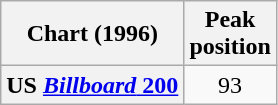<table class="wikitable sortable plainrowheaders" style="text-align:center;">
<tr>
<th scope="col">Chart (1996)</th>
<th scope="col">Peak<br>position</th>
</tr>
<tr>
<th scope="row">US <a href='#'><em>Billboard</em> 200</a></th>
<td>93</td>
</tr>
</table>
